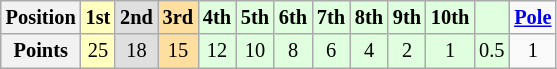<table class="wikitable" style="font-size:85%; text-align:center;">
<tr>
<th>Position</th>
<td style="background:#ffffbf;"><strong>1st</strong></td>
<td style="background:#dfdfdf;"><strong>2nd</strong></td>
<td style="background:#ffdf9f;"><strong>3rd</strong></td>
<td style="background:#dfffdf;"><strong>4th</strong></td>
<td style="background:#dfffdf;"><strong>5th</strong></td>
<td style="background:#dfffdf;"><strong>6th</strong></td>
<td style="background:#dfffdf;"><strong>7th</strong></td>
<td style="background:#dfffdf;"><strong>8th</strong></td>
<td style="background:#dfffdf;"><strong>9th</strong></td>
<td style="background:#dfffdf;"><strong>10th</strong></td>
<td style="background:#dfffdf;"><strong></strong></td>
<td><strong><a href='#'>Pole</a></strong></td>
</tr>
<tr>
<th>Points</th>
<td style="background:#ffffbf;">25</td>
<td style="background:#dfdfdf;">18</td>
<td style="background:#ffdf9f;">15</td>
<td style="background:#dfffdf;">12</td>
<td style="background:#dfffdf;">10</td>
<td style="background:#dfffdf;">8</td>
<td style="background:#dfffdf;">6</td>
<td style="background:#dfffdf;">4</td>
<td style="background:#dfffdf;">2</td>
<td style="background:#dfffdf;">1</td>
<td style="background:#dfffdf;">0.5</td>
<td>1</td>
</tr>
</table>
